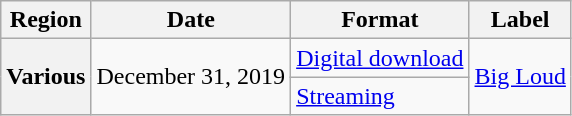<table class="wikitable plainrowheaders">
<tr>
<th scope="col">Region</th>
<th scope="col">Date</th>
<th scope="col">Format</th>
<th scope="col">Label</th>
</tr>
<tr>
<th scope="row" rowspan="2">Various</th>
<td rowspan="2">December 31, 2019</td>
<td><a href='#'>Digital download</a></td>
<td rowspan="2"><a href='#'>Big Loud</a></td>
</tr>
<tr>
<td><a href='#'>Streaming</a></td>
</tr>
</table>
